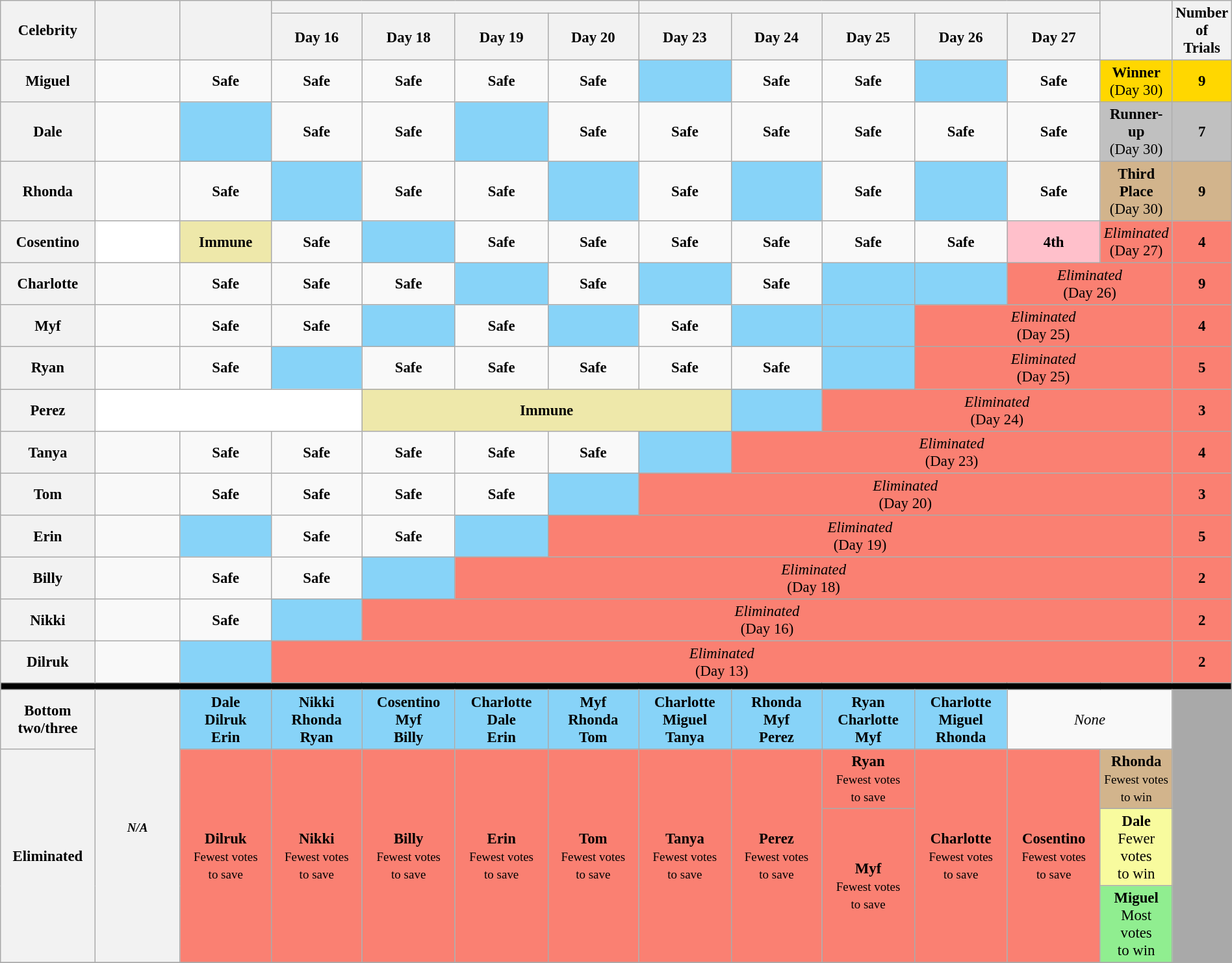<table class="wikitable" style="text-align:center; font-size:95%; width:100%;">
<tr>
<th rowspan="2" style="width:8%">Celebrity</th>
<th rowspan="2" style="width:8%"></th>
<th rowspan="2" style="width:8%"></th>
<th colspan="4" style="width:8%"></th>
<th colspan="5" style="width:8%"></th>
<th rowspan="2" style="width:8%"></th>
<th rowspan="2" style="width:8%">Number of Trials</th>
</tr>
<tr>
<th style="width:8%">Day 16</th>
<th style="width:8%">Day 18</th>
<th style="width:8%">Day 19</th>
<th style="width:8%">Day 20</th>
<th style="width:8%">Day 23</th>
<th style="width:8%">Day 24</th>
<th style="width:8%">Day 25</th>
<th style="width:8%">Day 26</th>
<th style="width:8%">Day 27</th>
</tr>
<tr>
<th>Miguel</th>
<td></td>
<td><strong>Safe</strong></td>
<td><strong>Safe</strong></td>
<td><strong>Safe</strong></td>
<td><strong>Safe</strong></td>
<td><strong>Safe</strong></td>
<td style="background:#87D3F8"></td>
<td><strong>Safe</strong></td>
<td><strong>Safe</strong></td>
<td style="background:#87D3F8"></td>
<td><strong>Safe</strong></td>
<td style="background:gold"><strong>Winner</strong><br>(Day 30)</td>
<td style=background:gold><strong>9</strong></td>
</tr>
<tr>
<th>Dale</th>
<td></td>
<td style="background:#87D3F8"></td>
<td><strong>Safe</strong></td>
<td><strong>Safe</strong></td>
<td style="background:#87D3F8"></td>
<td><strong>Safe</strong></td>
<td><strong>Safe</strong></td>
<td><strong>Safe</strong></td>
<td><strong>Safe</strong></td>
<td><strong>Safe</strong></td>
<td><strong>Safe</strong></td>
<td style="background:silver"><strong>Runner-up</strong><br>(Day 30)</td>
<td style=background:silver><strong>7</strong></td>
</tr>
<tr>
<th>Rhonda</th>
<td></td>
<td><strong>Safe</strong></td>
<td style="background:#87D3F8"></td>
<td><strong>Safe</strong></td>
<td><strong>Safe</strong></td>
<td style="background:#87D3F8"></td>
<td><strong>Safe</strong></td>
<td style="background:#87D3F8"></td>
<td><strong>Safe</strong></td>
<td style="background:#87D3F8"></td>
<td><strong>Safe</strong></td>
<td style="background:tan"><strong>Third Place</strong><br>(Day 30)</td>
<td style="background:tan"><strong>9</strong></td>
</tr>
<tr>
<th>Cosentino</th>
<td style=background:white; colspan="1"><em></em></td>
<td bgcolor=#EEE8AA><strong>Immune</strong></td>
<td><strong>Safe</strong></td>
<td style="background:#87D3F8"></td>
<td><strong>Safe</strong></td>
<td><strong>Safe</strong></td>
<td><strong>Safe</strong></td>
<td><strong>Safe</strong></td>
<td><strong>Safe</strong></td>
<td><strong>Safe</strong></td>
<td style=background:pink><strong>4th</strong></td>
<td style=background:salmon><em>Eliminated</em><br>(Day 27)</td>
<td style=background:salmon><strong>4</strong></td>
</tr>
<tr>
<th>Charlotte</th>
<td></td>
<td><strong>Safe</strong></td>
<td><strong>Safe</strong></td>
<td><strong>Safe</strong></td>
<td style="background:#87D3F8"></td>
<td><strong>Safe</strong></td>
<td style="background:#87D3F8"></td>
<td><strong>Safe</strong></td>
<td style="background:#87D3F8"></td>
<td style="background:#87D3F8"></td>
<td colspan="2" style=background:salmon><em>Eliminated</em><br>(Day 26)</td>
<td style=background:salmon><strong>9</strong></td>
</tr>
<tr>
<th>Myf</th>
<td></td>
<td><strong>Safe</strong></td>
<td><strong>Safe</strong></td>
<td style="background:#87D3F8"></td>
<td><strong>Safe</strong></td>
<td style="background:#87D3F8"></td>
<td><strong>Safe</strong></td>
<td style="background:#87D3F8"></td>
<td style="background:#87D3F8"></td>
<td colspan="3" style=background:salmon><em>Eliminated</em><br>(Day 25)</td>
<td style=background:salmon><strong>4</strong></td>
</tr>
<tr>
<th>Ryan</th>
<td></td>
<td><strong>Safe</strong></td>
<td style="background:#87D3F8"></td>
<td><strong>Safe</strong></td>
<td><strong>Safe</strong></td>
<td><strong>Safe</strong></td>
<td><strong>Safe</strong></td>
<td><strong>Safe</strong></td>
<td style="background:#87D3F8"></td>
<td colspan="3" style=background:salmon><em>Eliminated</em><br>(Day 25)</td>
<td style=background:salmon><strong>5</strong></td>
</tr>
<tr>
<th>Perez</th>
<td style=background:white; colspan="3"><em></em></td>
<td bgcolor=#EEE8AA colspan="4"><strong>Immune</strong></td>
<td style="background:#87D3F8"></td>
<td colspan="4" style=background:salmon><em>Eliminated</em><br>(Day 24)</td>
<td style=background:salmon><strong>3</strong></td>
</tr>
<tr>
<th>Tanya</th>
<td></td>
<td><strong>Safe</strong></td>
<td><strong>Safe</strong></td>
<td><strong>Safe</strong></td>
<td><strong>Safe</strong></td>
<td><strong>Safe</strong></td>
<td style="background:#87D3F8"></td>
<td colspan="5" style=background:salmon><em>Eliminated</em><br>(Day 23)</td>
<td style=background:salmon><strong>4</strong></td>
</tr>
<tr>
<th>Tom</th>
<td></td>
<td><strong>Safe</strong></td>
<td><strong>Safe</strong></td>
<td><strong>Safe</strong></td>
<td><strong>Safe</strong></td>
<td style="background:#87D3F8"></td>
<td colspan="6" style=background:salmon><em>Eliminated</em><br>(Day 20)</td>
<td style=background:salmon><strong>3</strong></td>
</tr>
<tr>
<th>Erin</th>
<td></td>
<td style="background:#87D3F8"></td>
<td><strong>Safe</strong></td>
<td><strong>Safe</strong></td>
<td style="background:#87D3F8"></td>
<td colspan="7" style=background:salmon><em>Eliminated</em><br>(Day 19)</td>
<td style=background:salmon><strong>5</strong></td>
</tr>
<tr>
<th>Billy</th>
<td></td>
<td><strong>Safe</strong></td>
<td><strong>Safe</strong></td>
<td style="background:#87D3F8"></td>
<td colspan="8" style=background:salmon><em>Eliminated</em><br>(Day 18)</td>
<td style=background:salmon><strong>2</strong></td>
</tr>
<tr>
<th>Nikki</th>
<td></td>
<td><strong>Safe</strong></td>
<td style="background:#87D3F8"></td>
<td colspan="9" style=background:salmon><em>Eliminated</em><br>(Day 16)</td>
<td style=background:salmon><strong>2</strong></td>
</tr>
<tr>
<th>Dilruk</th>
<td></td>
<td style="background:#87D3F8"></td>
<td colspan="10" style=background:salmon><em>Eliminated</em><br>(Day 13)</td>
<td style=background:salmon><strong>2</strong></td>
</tr>
<tr>
<td style="background:#000;" colspan="14"></td>
</tr>
<tr>
<th>Bottom two/three</th>
<th rowspan="5"><small><em>N/A</em></small></th>
<th style="background:#87D3F8">Dale<br>Dilruk<br>Erin</th>
<th style="background:#87D3F8">Nikki<br>Rhonda<br>Ryan</th>
<th style="background:#87D3F8">Cosentino<br>Myf<br>Billy</th>
<th style="background:#87D3F8">Charlotte<br>Dale<br>Erin</th>
<th style="background:#87D3F8">Myf<br>Rhonda<br>Tom</th>
<th style="background:#87D3F8">Charlotte<br>Miguel<br>Tanya</th>
<th style="background:#87D3F8">Rhonda<br>Myf<br>Perez</th>
<th style="background:#87D3F8">Ryan<br>Charlotte<br>Myf</th>
<th style="background:#87D3F8">Charlotte<br>Miguel<br>Rhonda</th>
<td rowspan="1"; colspan="2"><em>None</em></td>
<th rowspan="5" style="background:darkgrey"></th>
</tr>
<tr>
<th rowspan="4">Eliminated</th>
<td style=background:salmon rowspan="4"><strong>Dilruk</strong><br><small>Fewest votes<br>to save</small></td>
<td style=background:salmon rowspan="4"><strong>Nikki</strong><br><small>Fewest votes<br>to save</small></td>
<td style=background:salmon rowspan="4"><strong>Billy</strong><br><small>Fewest votes<br>to save</small></td>
<td style=background:salmon rowspan="4"><strong>Erin</strong><br><small>Fewest votes<br>to save</small></td>
<td style=background:salmon rowspan="4"><strong>Tom</strong><br><small>Fewest votes<br>to save</small></td>
<td style=background:salmon rowspan="4"><strong>Tanya</strong><br><small>Fewest votes<br>to save</small></td>
<td style=background:salmon rowspan="4"><strong>Perez</strong><br><small>Fewest votes<br>to save</small></td>
<td style=background:salmon rowspan="2"><strong>Ryan</strong><br><small>Fewest votes<br>to save</small></td>
<td style=background:salmon rowspan="4"><strong>Charlotte</strong><br><small>Fewest votes<br>to save</small></td>
<td style=background:salmon rowspan="4"><strong>Cosentino</strong><br><small>Fewest votes<br>to save</small></td>
<td style="background:tan"><strong>Rhonda</strong><br><small>Fewest votes<br>to win</small></td>
</tr>
<tr>
<td style=background:#F8FB9E rowspan="2"><strong>Dale</strong><br>Fewer votes <br>to win</td>
</tr>
<tr>
<td style=background:salmon rowspan="2"><strong>Myf</strong><br><small>Fewest votes<br>to save</small></td>
</tr>
<tr>
<td style=background:lightgreen><strong>Miguel</strong><br>Most votes <br>to win</td>
</tr>
<tr>
</tr>
</table>
